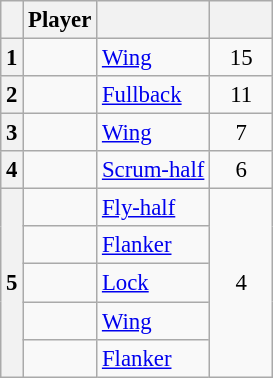<table class="wikitable" style="font-size:95%;">
<tr>
<th></th>
<th>Player</th>
<th></th>
<th width=35></th>
</tr>
<tr>
<th align=center>1</th>
<td align=left> </td>
<td align=left><a href='#'>Wing</a></td>
<td align=center>15</td>
</tr>
<tr>
<th align=center>2</th>
<td align=left> </td>
<td align=left><a href='#'>Fullback</a></td>
<td align=center>11</td>
</tr>
<tr>
<th align=center>3</th>
<td align=left> </td>
<td align=left><a href='#'>Wing</a></td>
<td align=center>7</td>
</tr>
<tr>
<th align=center>4</th>
<td align=left> </td>
<td align=left><a href='#'>Scrum-half</a></td>
<td align=center>6</td>
</tr>
<tr>
<th align=center rowspan="5">5</th>
<td align=left> </td>
<td align=left><a href='#'>Fly-half</a></td>
<td align=center rowspan="5">4</td>
</tr>
<tr>
<td align=left> </td>
<td align=left><a href='#'>Flanker</a></td>
</tr>
<tr>
<td align=left> </td>
<td align=left><a href='#'>Lock</a></td>
</tr>
<tr>
<td align=left> </td>
<td align=left><a href='#'>Wing</a></td>
</tr>
<tr>
<td align=left> </td>
<td align=left><a href='#'>Flanker</a></td>
</tr>
</table>
